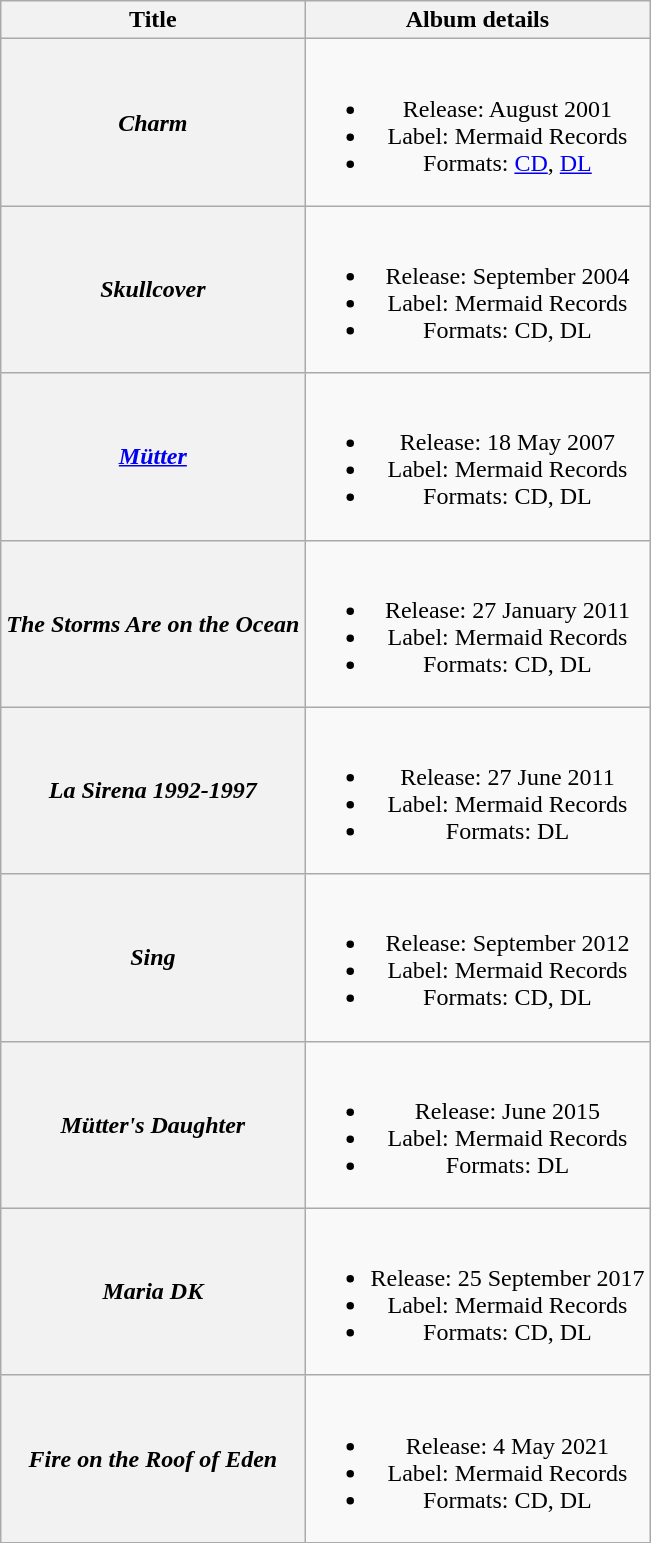<table class="wikitable plainrowheaders" style="text-align:center;">
<tr>
<th scope="col" rowspan="1">Title</th>
<th scope="col" rowspan="1">Album details</th>
</tr>
<tr>
<th scope="row"><em>Charm</em></th>
<td><br><ul><li>Release: August 2001</li><li>Label: Mermaid Records</li><li>Formats: <a href='#'>CD</a>, <a href='#'>DL</a></li></ul></td>
</tr>
<tr>
<th scope="row"><em>Skullcover</em></th>
<td><br><ul><li>Release: September 2004</li><li>Label: Mermaid Records</li><li>Formats: CD, DL</li></ul></td>
</tr>
<tr>
<th scope="row"><em><a href='#'>Mütter</a></em></th>
<td><br><ul><li>Release: 18 May 2007</li><li>Label: Mermaid Records</li><li>Formats: CD, DL</li></ul></td>
</tr>
<tr>
<th scope="row"><em>The Storms Are on the Ocean</em></th>
<td><br><ul><li>Release: 27 January 2011</li><li>Label: Mermaid Records</li><li>Formats: CD, DL</li></ul></td>
</tr>
<tr>
<th scope="row"><em>La Sirena 1992-1997</em></th>
<td><br><ul><li>Release: 27 June 2011</li><li>Label: Mermaid Records</li><li>Formats: DL</li></ul></td>
</tr>
<tr>
<th scope="row"><em>Sing</em></th>
<td><br><ul><li>Release: September 2012</li><li>Label: Mermaid Records</li><li>Formats: CD, DL</li></ul></td>
</tr>
<tr>
<th scope="row"><em>Mütter's Daughter</em></th>
<td><br><ul><li>Release: June 2015</li><li>Label: Mermaid Records</li><li>Formats: DL</li></ul></td>
</tr>
<tr>
<th scope="row"><em>Maria DK</em></th>
<td><br><ul><li>Release: 25 September 2017</li><li>Label: Mermaid Records</li><li>Formats: CD, DL</li></ul></td>
</tr>
<tr>
<th scope="row"><em>Fire on the Roof of Eden</em></th>
<td><br><ul><li>Release: 4 May 2021</li><li>Label: Mermaid Records</li><li>Formats: CD, DL</li></ul></td>
</tr>
</table>
